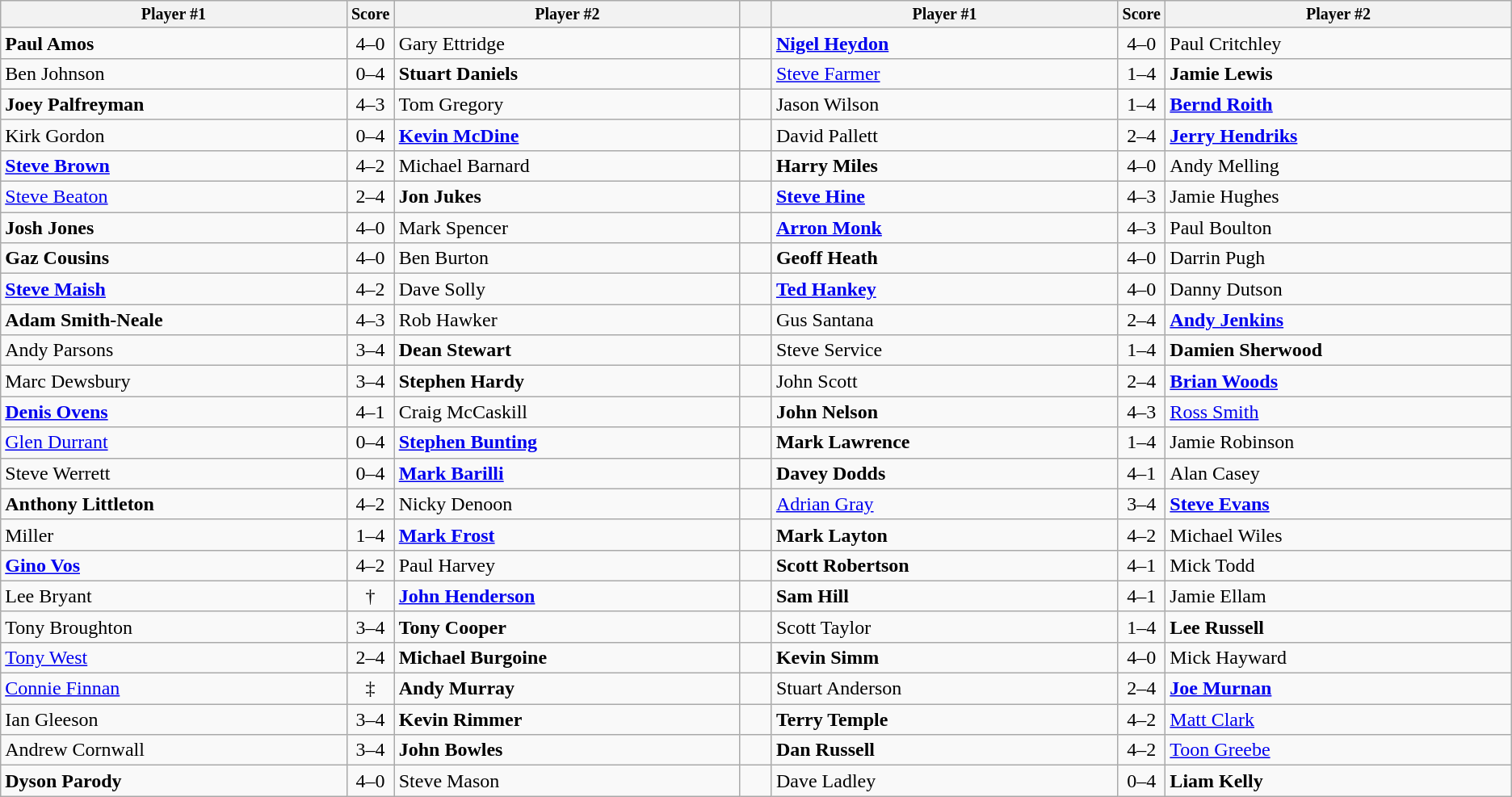<table class="wikitable">
<tr style="font-size:10pt;font-weight:bold">
<th style="width:22%;">Player #1</th>
<th width=3%>Score</th>
<th style="width:22%;">Player #2</th>
<th width=2%></th>
<th style="width:22%;">Player #1</th>
<th width=3%>Score</th>
<th style="width:22%;">Player #2</th>
</tr>
<tr>
<td> <strong>Paul Amos</strong></td>
<td align=center>4–0</td>
<td> Gary Ettridge</td>
<td></td>
<td> <strong><a href='#'>Nigel Heydon</a></strong></td>
<td align=center>4–0</td>
<td> Paul Critchley</td>
</tr>
<tr>
<td> Ben Johnson</td>
<td align=center>0–4</td>
<td> <strong>Stuart Daniels</strong></td>
<td></td>
<td> <a href='#'>Steve Farmer</a></td>
<td align=center>1–4</td>
<td> <strong>Jamie Lewis</strong></td>
</tr>
<tr>
<td> <strong>Joey Palfreyman</strong></td>
<td align=center>4–3</td>
<td> Tom Gregory</td>
<td></td>
<td> Jason Wilson</td>
<td align=center>1–4</td>
<td> <strong><a href='#'>Bernd Roith</a></strong></td>
</tr>
<tr>
<td> Kirk Gordon</td>
<td align=center>0–4</td>
<td> <strong><a href='#'>Kevin McDine</a></strong></td>
<td></td>
<td> David Pallett</td>
<td align=center>2–4</td>
<td> <strong><a href='#'>Jerry Hendriks</a></strong></td>
</tr>
<tr>
<td> <strong><a href='#'>Steve Brown</a></strong></td>
<td align=center>4–2</td>
<td> Michael Barnard</td>
<td></td>
<td> <strong>Harry Miles</strong></td>
<td align=center>4–0</td>
<td> Andy Melling</td>
</tr>
<tr>
<td> <a href='#'>Steve Beaton</a></td>
<td align=center>2–4</td>
<td> <strong>Jon Jukes</strong></td>
<td></td>
<td> <strong><a href='#'>Steve Hine</a></strong></td>
<td align=center>4–3</td>
<td> Jamie Hughes</td>
</tr>
<tr>
<td> <strong>Josh Jones</strong></td>
<td align=center>4–0</td>
<td> Mark Spencer</td>
<td></td>
<td> <strong><a href='#'>Arron Monk</a></strong></td>
<td align=center>4–3</td>
<td> Paul Boulton</td>
</tr>
<tr>
<td> <strong>Gaz Cousins</strong></td>
<td align=center>4–0</td>
<td> Ben Burton</td>
<td></td>
<td> <strong>Geoff Heath</strong></td>
<td align=center>4–0</td>
<td> Darrin Pugh</td>
</tr>
<tr>
<td> <strong><a href='#'>Steve Maish</a></strong></td>
<td align=center>4–2</td>
<td> Dave Solly</td>
<td></td>
<td> <strong><a href='#'>Ted Hankey</a></strong></td>
<td align=center>4–0</td>
<td> Danny Dutson</td>
</tr>
<tr>
<td> <strong>Adam Smith-Neale</strong></td>
<td align=center>4–3</td>
<td> Rob Hawker</td>
<td></td>
<td> Gus Santana</td>
<td align=center>2–4</td>
<td> <strong><a href='#'>Andy Jenkins</a></strong></td>
</tr>
<tr>
<td> Andy Parsons</td>
<td align=center>3–4</td>
<td> <strong>Dean Stewart</strong></td>
<td></td>
<td> Steve Service</td>
<td align=center>1–4</td>
<td> <strong>Damien Sherwood</strong></td>
</tr>
<tr>
<td> Marc Dewsbury</td>
<td align=center>3–4</td>
<td> <strong>Stephen Hardy</strong></td>
<td></td>
<td> John Scott</td>
<td align=center>2–4</td>
<td> <strong><a href='#'>Brian Woods</a></strong></td>
</tr>
<tr>
<td> <strong><a href='#'>Denis Ovens</a></strong></td>
<td align=center>4–1</td>
<td> Craig McCaskill</td>
<td></td>
<td> <strong>John Nelson</strong></td>
<td align=center>4–3</td>
<td> <a href='#'>Ross Smith</a></td>
</tr>
<tr>
<td> <a href='#'>Glen Durrant</a></td>
<td align=center>0–4</td>
<td> <strong><a href='#'>Stephen Bunting</a></strong></td>
<td></td>
<td> <strong>Mark Lawrence</strong></td>
<td align=center>1–4</td>
<td> Jamie Robinson</td>
</tr>
<tr>
<td> Steve Werrett</td>
<td align=center>0–4</td>
<td> <strong><a href='#'>Mark Barilli</a></strong></td>
<td></td>
<td> <strong>Davey Dodds</strong></td>
<td align=center>4–1</td>
<td> Alan Casey</td>
</tr>
<tr>
<td> <strong>Anthony Littleton</strong></td>
<td align=center>4–2</td>
<td> Nicky Denoon</td>
<td></td>
<td> <a href='#'>Adrian Gray</a></td>
<td align=center>3–4</td>
<td> <strong><a href='#'>Steve Evans</a></strong></td>
</tr>
<tr>
<td>  Miller</td>
<td align=center>1–4</td>
<td> <strong><a href='#'>Mark Frost</a></strong></td>
<td></td>
<td> <strong>Mark Layton</strong></td>
<td align=center>4–2</td>
<td> Michael Wiles</td>
</tr>
<tr>
<td> <strong><a href='#'>Gino Vos</a></strong></td>
<td align=center>4–2</td>
<td> Paul Harvey</td>
<td></td>
<td> <strong>Scott Robertson</strong></td>
<td align=center>4–1</td>
<td> Mick Todd</td>
</tr>
<tr>
<td> Lee Bryant</td>
<td align=center>†</td>
<td> <strong><a href='#'>John Henderson</a></strong></td>
<td></td>
<td> <strong>Sam Hill</strong></td>
<td align=center>4–1</td>
<td> Jamie Ellam</td>
</tr>
<tr>
<td> Tony Broughton</td>
<td align=center>3–4</td>
<td> <strong>Tony Cooper</strong></td>
<td></td>
<td> Scott Taylor</td>
<td align=center>1–4</td>
<td> <strong>Lee Russell</strong></td>
</tr>
<tr>
<td> <a href='#'>Tony West</a></td>
<td align=center>2–4</td>
<td> <strong>Michael Burgoine</strong></td>
<td></td>
<td> <strong>Kevin Simm</strong></td>
<td align=center>4–0</td>
<td> Mick Hayward</td>
</tr>
<tr>
<td> <a href='#'>Connie Finnan</a></td>
<td align=center>‡</td>
<td> <strong>Andy Murray</strong></td>
<td></td>
<td> Stuart Anderson</td>
<td align=center>2–4</td>
<td> <strong><a href='#'>Joe Murnan</a></strong></td>
</tr>
<tr>
<td> Ian Gleeson</td>
<td align=center>3–4</td>
<td> <strong>Kevin Rimmer</strong></td>
<td></td>
<td> <strong>Terry Temple</strong></td>
<td align=center>4–2</td>
<td> <a href='#'>Matt Clark</a></td>
</tr>
<tr>
<td> Andrew Cornwall</td>
<td align=center>3–4</td>
<td> <strong>John Bowles</strong></td>
<td></td>
<td> <strong>Dan Russell</strong></td>
<td align=center>4–2</td>
<td> <a href='#'>Toon Greebe</a></td>
</tr>
<tr>
<td> <strong>Dyson Parody</strong></td>
<td align=center>4–0</td>
<td> Steve Mason</td>
<td></td>
<td> Dave Ladley</td>
<td align=center>0–4</td>
<td> <strong>Liam Kelly</strong></td>
</tr>
</table>
